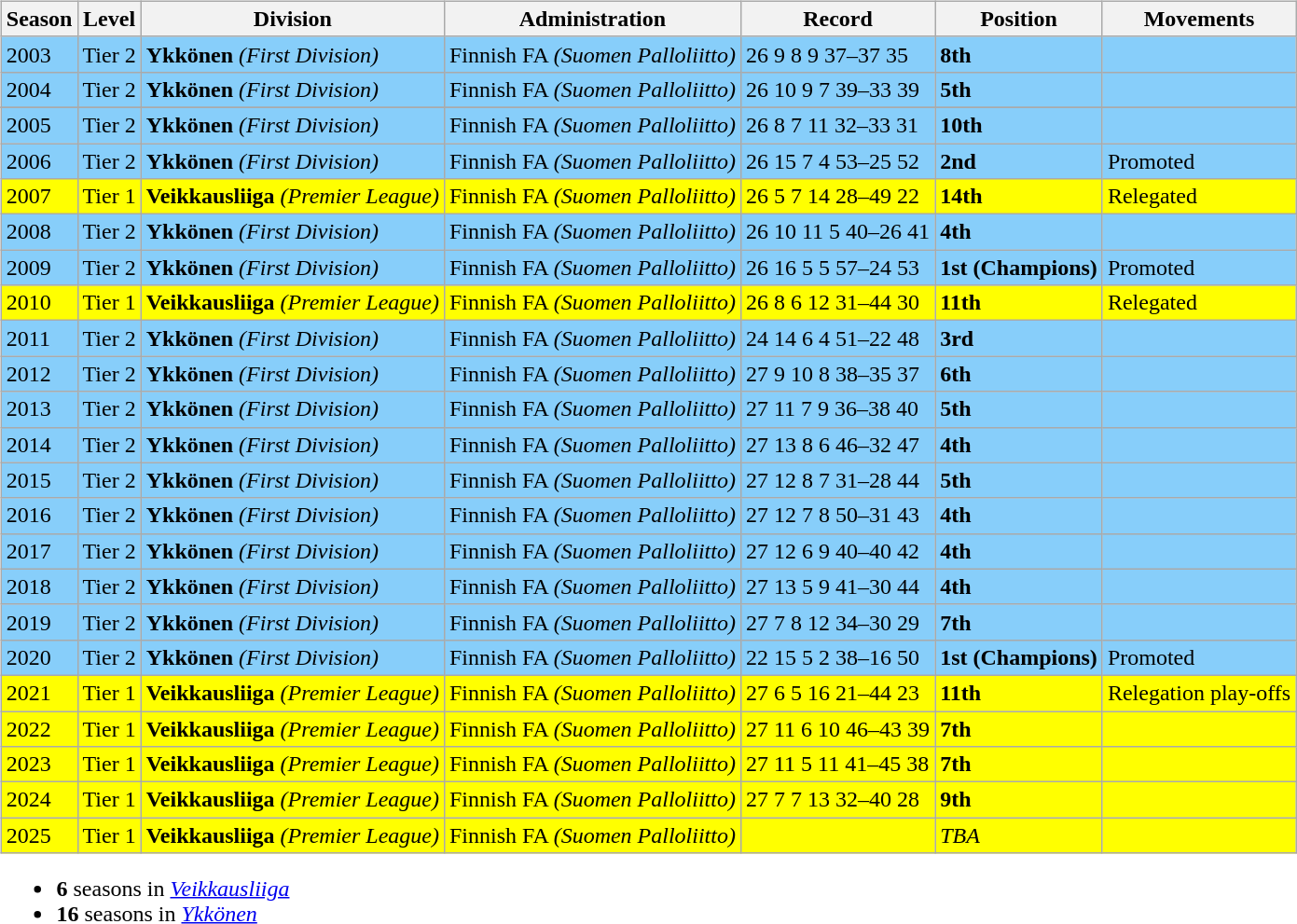<table>
<tr>
<td valign="top" width=0%><br><table class="wikitable">
<tr style="background:#f0f6fa;">
<th><strong>Season</strong></th>
<th><strong>Level</strong></th>
<th><strong>Division</strong></th>
<th><strong>Administration</strong></th>
<th><strong>Record</strong></th>
<th><strong>Position</strong></th>
<th><strong>Movements</strong></th>
</tr>
<tr>
<td style="background:#87CEFA;">2003</td>
<td style="background:#87CEFA;">Tier 2</td>
<td style="background:#87CEFA;"><strong> Ykkönen</strong> <em>(First Division)</em></td>
<td style="background:#87CEFA;">Finnish FA <em>(Suomen Palloliitto)</em></td>
<td style="background:#87CEFA;">26 9 8 9 37–37 35</td>
<td style="background:#87CEFA;"><strong>8th</strong></td>
<td style="background:#87CEFA;"></td>
</tr>
<tr>
<td style="background:#87CEFA;">2004</td>
<td style="background:#87CEFA;">Tier 2</td>
<td style="background:#87CEFA;"><strong> Ykkönen</strong> <em>(First Division)</em></td>
<td style="background:#87CEFA;">Finnish FA <em>(Suomen Palloliitto)</em></td>
<td style="background:#87CEFA;">26 10 9 7 39–33 39</td>
<td style="background:#87CEFA;"><strong>5th</strong></td>
<td style="background:#87CEFA;"></td>
</tr>
<tr>
</tr>
<tr>
<td style="background:#87CEFA;">2005</td>
<td style="background:#87CEFA;">Tier 2</td>
<td style="background:#87CEFA;"><strong> Ykkönen</strong> <em>(First Division)</em></td>
<td style="background:#87CEFA;">Finnish FA <em>(Suomen Palloliitto)</em></td>
<td style="background:#87CEFA;">26 8 7 11 32–33 31</td>
<td style="background:#87CEFA;"><strong>10th</strong></td>
<td style="background:#87CEFA;"></td>
</tr>
<tr>
<td style="background:#87CEFA;">2006</td>
<td style="background:#87CEFA;">Tier 2</td>
<td style="background:#87CEFA;"><strong> Ykkönen</strong> <em>(First Division)</em></td>
<td style="background:#87CEFA;">Finnish FA <em>(Suomen Palloliitto)</em></td>
<td style="background:#87CEFA;">26 15 7 4 53–25 52</td>
<td style="background:#87CEFA;"><strong>2nd</strong></td>
<td style="background:#87CEFA;">Promoted</td>
</tr>
<tr>
<td style="background:#FFFF00;">2007</td>
<td style="background:#FFFF00;">Tier 1</td>
<td style="background:#FFFF00;"><strong> Veikkausliiga</strong> <em>(Premier League)</em></td>
<td style="background:#FFFF00;">Finnish FA <em>(Suomen Palloliitto)</em></td>
<td style="background:#FFFF00;">26 5 7 14 28–49 22</td>
<td style="background:#FFFF00;"><strong>14th</strong></td>
<td style="background:#FFFF00;">Relegated</td>
</tr>
<tr>
<td style="background:#87CEFA;">2008</td>
<td style="background:#87CEFA;">Tier 2</td>
<td style="background:#87CEFA;"><strong> Ykkönen</strong> <em>(First Division)</em></td>
<td style="background:#87CEFA;">Finnish FA <em>(Suomen Palloliitto)</em></td>
<td style="background:#87CEFA;">26 10 11 5 40–26 41</td>
<td style="background:#87CEFA;"><strong>4th</strong></td>
<td style="background:#87CEFA;"></td>
</tr>
<tr>
<td style="background:#87CEFA;">2009</td>
<td style="background:#87CEFA;">Tier 2</td>
<td style="background:#87CEFA;"><strong> Ykkönen</strong> <em>(First Division)</em></td>
<td style="background:#87CEFA;">Finnish FA <em>(Suomen Palloliitto)</em></td>
<td style="background:#87CEFA;">26 16 5 5 57–24 53</td>
<td style="background:#87CEFA;"><strong>1st (Champions)</strong></td>
<td style="background:#87CEFA;">Promoted</td>
</tr>
<tr>
<td style="background:#FFFF00;">2010</td>
<td style="background:#FFFF00;">Tier 1</td>
<td style="background:#FFFF00;"><strong> Veikkausliiga</strong> <em>(Premier League)</em></td>
<td style="background:#FFFF00;">Finnish FA <em>(Suomen Palloliitto)</em></td>
<td style="background:#FFFF00;">26 8 6 12 31–44 30</td>
<td style="background:#FFFF00;"><strong>11th</strong></td>
<td style="background:#FFFF00;">Relegated</td>
</tr>
<tr>
<td style="background:#87CEFA;">2011</td>
<td style="background:#87CEFA;">Tier 2</td>
<td style="background:#87CEFA;"><strong> Ykkönen</strong> <em>(First Division)</em></td>
<td style="background:#87CEFA;">Finnish FA <em>(Suomen Palloliitto)</em></td>
<td style="background:#87CEFA;">24 14 6 4 51–22 48</td>
<td style="background:#87CEFA;"><strong>3rd</strong></td>
<td style="background:#87CEFA;"></td>
</tr>
<tr>
<td style="background:#87CEFA;">2012</td>
<td style="background:#87CEFA;">Tier 2</td>
<td style="background:#87CEFA;"><strong> Ykkönen</strong> <em>(First Division)</em></td>
<td style="background:#87CEFA;">Finnish FA <em>(Suomen Palloliitto)</em></td>
<td style="background:#87CEFA;">27 9 10 8 38–35 37</td>
<td style="background:#87CEFA;"><strong>6th</strong></td>
<td style="background:#87CEFA;"></td>
</tr>
<tr>
<td style="background:#87CEFA;">2013</td>
<td style="background:#87CEFA;">Tier 2</td>
<td style="background:#87CEFA;"><strong> Ykkönen</strong> <em>(First Division)</em></td>
<td style="background:#87CEFA;">Finnish FA <em>(Suomen Palloliitto)</em></td>
<td style="background:#87CEFA;">27 11 7 9 36–38 40</td>
<td style="background:#87CEFA;"><strong>5th</strong></td>
<td style="background:#87CEFA;"></td>
</tr>
<tr>
<td style="background:#87CEFA;">2014</td>
<td style="background:#87CEFA;">Tier 2</td>
<td style="background:#87CEFA;"><strong> Ykkönen</strong> <em>(First Division)</em></td>
<td style="background:#87CEFA;">Finnish FA <em>(Suomen Palloliitto)</em></td>
<td style="background:#87CEFA;">27 13 8 6 46–32 47</td>
<td style="background:#87CEFA;"><strong>4th</strong></td>
<td style="background:#87CEFA;"></td>
</tr>
<tr>
<td style="background:#87CEFA;">2015</td>
<td style="background:#87CEFA;">Tier 2</td>
<td style="background:#87CEFA;"><strong> Ykkönen</strong> <em>(First Division)</em></td>
<td style="background:#87CEFA;">Finnish FA <em>(Suomen Palloliitto)</em></td>
<td style="background:#87CEFA;">27 12 8 7 31–28 44</td>
<td style="background:#87CEFA;"><strong>5th</strong></td>
<td style="background:#87CEFA;"></td>
</tr>
<tr>
<td style="background:#87CEFA;">2016</td>
<td style="background:#87CEFA;">Tier 2</td>
<td style="background:#87CEFA;"><strong> Ykkönen</strong> <em>(First Division)</em></td>
<td style="background:#87CEFA;">Finnish FA <em>(Suomen Palloliitto)</em></td>
<td style="background:#87CEFA;">27 12 7 8 50–31 43</td>
<td style="background:#87CEFA;"><strong>4th</strong></td>
<td style="background:#87CEFA;"></td>
</tr>
<tr>
<td style="background:#87CEFA;">2017</td>
<td style="background:#87CEFA;">Tier 2</td>
<td style="background:#87CEFA;"><strong> Ykkönen</strong> <em>(First Division)</em></td>
<td style="background:#87CEFA;">Finnish FA <em>(Suomen Palloliitto)</em></td>
<td style="background:#87CEFA;">27 12 6 9 40–40 42</td>
<td style="background:#87CEFA;"><strong>4th</strong></td>
<td style="background:#87CEFA;"></td>
</tr>
<tr>
<td style="background:#87CEFA;">2018</td>
<td style="background:#87CEFA;">Tier 2</td>
<td style="background:#87CEFA;"><strong> Ykkönen</strong> <em>(First Division)</em></td>
<td style="background:#87CEFA;">Finnish FA <em>(Suomen Palloliitto)</em></td>
<td style="background:#87CEFA;">27 13 5 9 41–30 44</td>
<td style="background:#87CEFA;"><strong>4th</strong></td>
<td style="background:#87CEFA;"></td>
</tr>
<tr>
<td style="background:#87CEFA;">2019</td>
<td style="background:#87CEFA;">Tier 2</td>
<td style="background:#87CEFA;"><strong> Ykkönen</strong> <em>(First Division)</em></td>
<td style="background:#87CEFA;">Finnish FA <em>(Suomen Palloliitto)</em></td>
<td style="background:#87CEFA;">27 7 8 12 34–30 29</td>
<td style="background:#87CEFA;"><strong>7th</strong></td>
<td style="background:#87CEFA;"></td>
</tr>
<tr>
<td style="background:#87CEFA;">2020</td>
<td style="background:#87CEFA;">Tier 2</td>
<td style="background:#87CEFA;"><strong> Ykkönen</strong> <em>(First Division)</em></td>
<td style="background:#87CEFA;">Finnish FA <em>(Suomen Palloliitto)</em></td>
<td style="background:#87CEFA;">22 15 5 2 38–16 50</td>
<td style="background:#87CEFA;"><strong>1st (Champions)</strong></td>
<td style="background:#87CEFA;">Promoted</td>
</tr>
<tr>
<td style="background:#FFFF00;">2021</td>
<td style="background:#FFFF00;">Tier 1</td>
<td style="background:#FFFF00;"><strong> Veikkausliiga</strong> <em>(Premier League)</em></td>
<td style="background:#FFFF00;">Finnish FA <em>(Suomen Palloliitto)</em></td>
<td style="background:#FFFF00;">27 6 5 16 21–44 23</td>
<td style="background:#FFFF00;"><strong>11th</strong></td>
<td style="background:#FFFF00;">Relegation play-offs</td>
</tr>
<tr>
<td style="background:#FFFF00;">2022</td>
<td style="background:#FFFF00;">Tier 1</td>
<td style="background:#FFFF00;"><strong> Veikkausliiga</strong> <em>(Premier League)</em></td>
<td style="background:#FFFF00;">Finnish FA <em>(Suomen Palloliitto)</em></td>
<td style="background:#FFFF00;">27 11 6 10 46–43 39</td>
<td style="background:#FFFF00;"><strong>7th</strong></td>
<td style="background:#FFFF00;"></td>
</tr>
<tr>
<td style="background:#FFFF00;">2023</td>
<td style="background:#FFFF00;">Tier 1</td>
<td style="background:#FFFF00;"><strong> Veikkausliiga</strong> <em>(Premier League)</em></td>
<td style="background:#FFFF00;">Finnish FA <em>(Suomen Palloliitto)</em></td>
<td style="background:#FFFF00;">27 11 5 11 41–45 38</td>
<td style="background:#FFFF00;"><strong>7th</strong></td>
<td style="background:#FFFF00;"></td>
</tr>
<tr>
<td style="background:#FFFF00;">2024</td>
<td style="background:#FFFF00;">Tier 1</td>
<td style="background:#FFFF00;"><strong> Veikkausliiga</strong> <em>(Premier League)</em></td>
<td style="background:#FFFF00;">Finnish FA <em>(Suomen Palloliitto)</em></td>
<td style="background:#FFFF00;">27 7 7 13 32–40 28</td>
<td style="background:#FFFF00;"><strong>9th</strong></td>
<td style="background:#FFFF00;"></td>
</tr>
<tr>
<td style="background:#FFFF00;">2025</td>
<td style="background:#FFFF00;">Tier 1</td>
<td style="background:#FFFF00;"><strong> Veikkausliiga</strong> <em>(Premier League)</em></td>
<td style="background:#FFFF00;">Finnish FA <em>(Suomen Palloliitto)</em></td>
<td style="background:#FFFF00;"></td>
<td style="background:#FFFF00;"><em>TBA</em></td>
<td style="background:#FFFF00;"></td>
</tr>
</table>
<ul><li><strong>6</strong> seasons in <em><a href='#'>Veikkausliiga</a></em></li><li><strong>16</strong> seasons in <em><a href='#'>Ykkönen</a></em></li></ul></td>
</tr>
</table>
